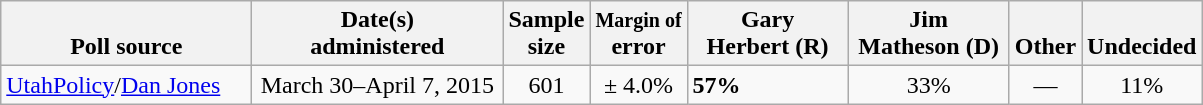<table class="wikitable">
<tr valign= bottom>
<th style="width:160px;">Poll source</th>
<th style="width:160px;">Date(s)<br>administered</th>
<th class=small>Sample<br>size</th>
<th><small>Margin of</small><br>error</th>
<th style="width:100px;">Gary<br>Herbert (R)</th>
<th style="width:100px;">Jim<br>Matheson (D)</th>
<th>Other</th>
<th>Undecided</th>
</tr>
<tr>
<td><a href='#'>UtahPolicy</a>/<a href='#'>Dan Jones</a></td>
<td align=center>March 30–April 7, 2015</td>
<td align=center>601</td>
<td align=center>± 4.0%</td>
<td><strong>57%</strong></td>
<td align=center>33%</td>
<td align=center>—</td>
<td align=center>11%</td>
</tr>
</table>
